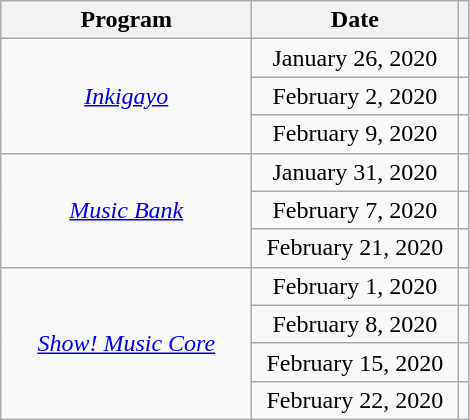<table class="sortable wikitable" style="text-align:center;">
<tr>
<th width="160">Program</th>
<th width="130">Date</th>
<th class="unsortable"></th>
</tr>
<tr>
<td rowspan="3"><em><a href='#'>Inkigayo</a></em></td>
<td>January 26, 2020</td>
<td style="text-align:center;"></td>
</tr>
<tr>
<td>February 2, 2020</td>
<td style="text-align:center;"></td>
</tr>
<tr>
<td>February 9, 2020</td>
<td style="text-align:center;"></td>
</tr>
<tr>
<td rowspan="3"><em><a href='#'>Music Bank</a></em></td>
<td>January 31, 2020</td>
<td style="text-align:center;"></td>
</tr>
<tr>
<td>February 7, 2020</td>
<td style="text-align:center;"></td>
</tr>
<tr>
<td>February 21, 2020</td>
<td style="text-align:center;"></td>
</tr>
<tr>
<td rowspan="4"><em><a href='#'>Show! Music Core</a></em></td>
<td>February 1, 2020</td>
<td style="text-align:center;"></td>
</tr>
<tr>
<td>February 8, 2020</td>
<td style="text-align:center;"></td>
</tr>
<tr>
<td>February 15, 2020</td>
<td style="text-align:center;"></td>
</tr>
<tr>
<td>February 22, 2020</td>
<td style="text-align:center;"></td>
</tr>
</table>
